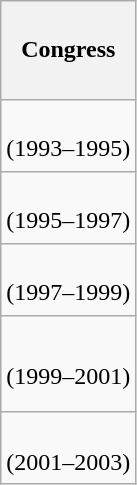<table class="wikitable" style="float:left; margin:0; margin-right:-0.5px; margin-top:14px; text-align:center;">
<tr style="white-space:nowrap; height:4.1em;">
<th>Congress</th>
</tr>
<tr style="white-space:nowrap; height:3em;">
<td><strong></strong><br>(1993–1995)</td>
</tr>
<tr style="white-space:nowrap; height:3em">
<td><strong></strong><br>(1995–1997)</td>
</tr>
<tr style="white-space:nowrap; height:3em">
<td><strong></strong><br>(1997–1999)</td>
</tr>
<tr style="white-space:nowrap; height:4.04em">
<td><strong></strong><br>(1999–2001)</td>
</tr>
<tr style="white-space:nowrap; height:3em">
<td><strong></strong><br>(2001–2003)</td>
</tr>
</table>
